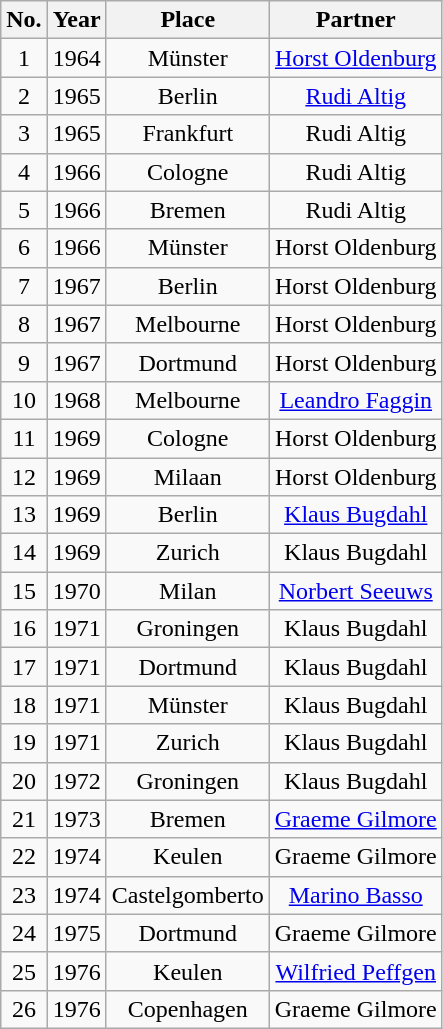<table Class = "wikitable collapsible collapsed" style = "text-align: center">
<tr>
<th>No.</th>
<th>Year</th>
<th>Place</th>
<th>Partner</th>
</tr>
<tr>
<td>1</td>
<td>1964</td>
<td>Münster</td>
<td><a href='#'>Horst Oldenburg</a></td>
</tr>
<tr>
<td>2</td>
<td>1965</td>
<td>Berlin</td>
<td><a href='#'>Rudi Altig</a></td>
</tr>
<tr>
<td>3</td>
<td>1965</td>
<td>Frankfurt</td>
<td>Rudi Altig</td>
</tr>
<tr>
<td>4</td>
<td>1966</td>
<td>Cologne</td>
<td>Rudi Altig</td>
</tr>
<tr>
<td>5</td>
<td>1966</td>
<td>Bremen</td>
<td>Rudi Altig</td>
</tr>
<tr>
<td>6</td>
<td>1966</td>
<td>Münster</td>
<td>Horst Oldenburg</td>
</tr>
<tr>
<td>7</td>
<td>1967</td>
<td>Berlin</td>
<td>Horst Oldenburg</td>
</tr>
<tr>
<td>8</td>
<td>1967</td>
<td>Melbourne</td>
<td>Horst Oldenburg</td>
</tr>
<tr>
<td>9</td>
<td>1967</td>
<td>Dortmund</td>
<td>Horst Oldenburg</td>
</tr>
<tr>
<td>10</td>
<td>1968</td>
<td>Melbourne</td>
<td><a href='#'>Leandro Faggin</a></td>
</tr>
<tr>
<td>11</td>
<td>1969</td>
<td>Cologne</td>
<td>Horst Oldenburg</td>
</tr>
<tr>
<td>12</td>
<td>1969</td>
<td>Milaan</td>
<td>Horst Oldenburg</td>
</tr>
<tr>
<td>13</td>
<td>1969</td>
<td>Berlin</td>
<td><a href='#'>Klaus Bugdahl</a></td>
</tr>
<tr>
<td>14</td>
<td>1969</td>
<td>Zurich</td>
<td>Klaus Bugdahl</td>
</tr>
<tr>
<td>15</td>
<td>1970</td>
<td>Milan</td>
<td><a href='#'>Norbert Seeuws</a></td>
</tr>
<tr>
<td>16</td>
<td>1971</td>
<td>Groningen</td>
<td>Klaus Bugdahl</td>
</tr>
<tr>
<td>17</td>
<td>1971</td>
<td>Dortmund</td>
<td>Klaus Bugdahl</td>
</tr>
<tr>
<td>18</td>
<td>1971</td>
<td>Münster</td>
<td>Klaus Bugdahl</td>
</tr>
<tr>
<td>19</td>
<td>1971</td>
<td>Zurich</td>
<td>Klaus Bugdahl</td>
</tr>
<tr>
<td>20</td>
<td>1972</td>
<td>Groningen</td>
<td>Klaus Bugdahl</td>
</tr>
<tr>
<td>21</td>
<td>1973</td>
<td>Bremen</td>
<td><a href='#'>Graeme Gilmore</a></td>
</tr>
<tr>
<td>22</td>
<td>1974</td>
<td>Keulen</td>
<td>Graeme Gilmore</td>
</tr>
<tr>
<td>23</td>
<td>1974</td>
<td>Castelgomberto</td>
<td><a href='#'>Marino Basso</a></td>
</tr>
<tr>
<td>24</td>
<td>1975</td>
<td>Dortmund</td>
<td>Graeme Gilmore</td>
</tr>
<tr>
<td>25</td>
<td>1976</td>
<td>Keulen</td>
<td><a href='#'>Wilfried Peffgen</a></td>
</tr>
<tr>
<td>26</td>
<td>1976</td>
<td>Copenhagen</td>
<td>Graeme Gilmore</td>
</tr>
</table>
